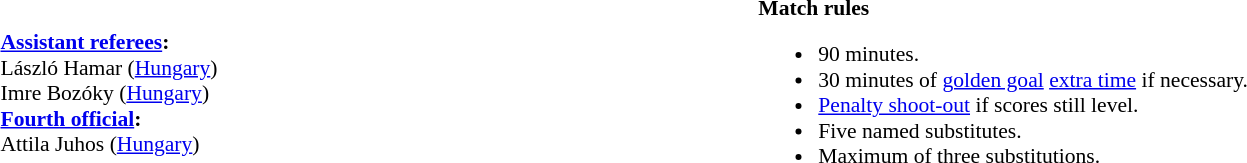<table width=100% style="font-size: 90%">
<tr>
<td><br><strong><a href='#'>Assistant referees</a>:</strong>
<br>László Hamar (<a href='#'>Hungary</a>)
<br>Imre Bozóky (<a href='#'>Hungary</a>)
<br><strong><a href='#'>Fourth official</a>:</strong>
<br>Attila Juhos (<a href='#'>Hungary</a>)</td>
<td style="width:60%; vertical-align:top;"><br><strong>Match rules</strong><ul><li>90 minutes.</li><li>30 minutes of <a href='#'>golden goal</a> <a href='#'>extra time</a> if necessary.</li><li><a href='#'>Penalty shoot-out</a> if scores still level.</li><li>Five named substitutes.</li><li>Maximum of three substitutions.</li></ul></td>
</tr>
</table>
